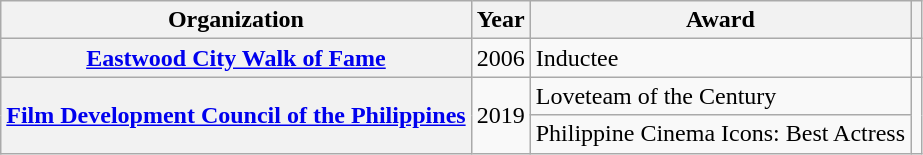<table class="wikitable plainrowheaders">
<tr>
<th scope="col">Organization</th>
<th scope="col">Year</th>
<th scope="col">Award</th>
<th scope="col" class="unsortable"></th>
</tr>
<tr>
<th scope="rowgroup"><a href='#'>Eastwood City Walk of Fame</a></th>
<td>2006</td>
<td>Inductee</td>
<td></td>
</tr>
<tr>
<th rowspan="2" scope="rowgroup"><a href='#'>Film Development Council of the Philippines</a></th>
<td rowspan="2">2019</td>
<td>Loveteam of the Century</td>
<td rowspan="2"></td>
</tr>
<tr>
<td>Philippine Cinema Icons: Best Actress</td>
</tr>
</table>
